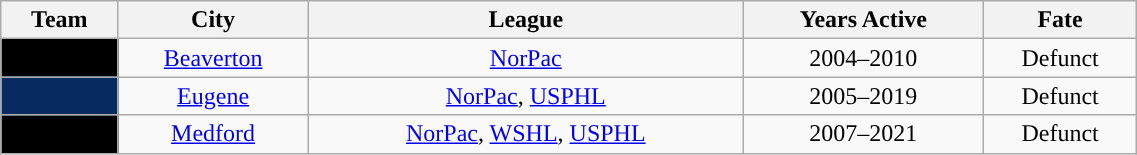<table class="wikitable sortable" width="60%">
<tr>
<th>Team</th>
<th>City</th>
<th>League</th>
<th>Years Active</th>
<th>Fate</th>
</tr>
<tr align=center>
<td style="color:white; background:#000000; "><strong><a href='#'></a></strong></td>
<td><a href='#'>Beaverton</a></td>
<td><a href='#'>NorPac</a></td>
<td>2004–2010</td>
<td>Defunct</td>
</tr>
<tr align=center>
<td style="color:white; background:#072B61; "><strong><a href='#'></a></strong></td>
<td><a href='#'>Eugene</a></td>
<td><a href='#'>NorPac</a>, <a href='#'>USPHL</a></td>
<td>2005–2019</td>
<td>Defunct</td>
</tr>
<tr align=center>
<td style="color:white; background:#000000; "><strong><a href='#'></a></strong></td>
<td><a href='#'>Medford</a></td>
<td><a href='#'>NorPac</a>, <a href='#'>WSHL</a>, <a href='#'>USPHL</a></td>
<td>2007–2021</td>
<td>Defunct</td>
</tr>
</table>
